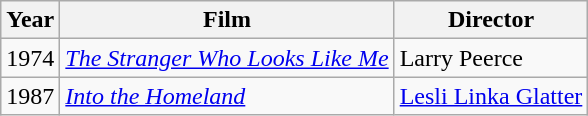<table class="wikitable">
<tr>
<th>Year</th>
<th>Film</th>
<th>Director</th>
</tr>
<tr>
<td>1974</td>
<td><em><a href='#'>The Stranger Who Looks Like Me</a></em></td>
<td>Larry Peerce</td>
</tr>
<tr>
<td>1987</td>
<td><em><a href='#'>Into the Homeland</a></em></td>
<td><a href='#'>Lesli Linka Glatter</a></td>
</tr>
</table>
